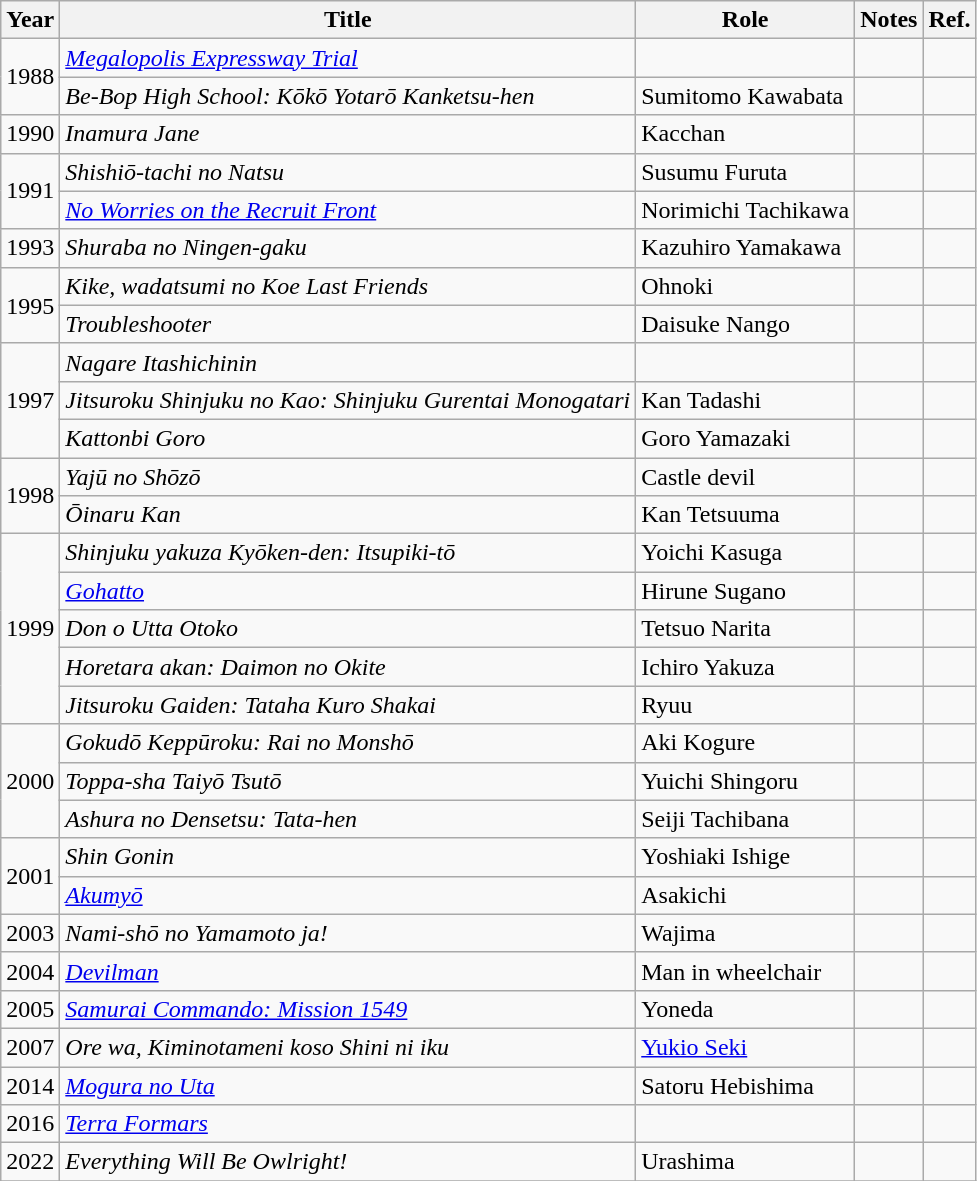<table class="wikitable">
<tr>
<th>Year</th>
<th>Title</th>
<th>Role</th>
<th>Notes</th>
<th>Ref.</th>
</tr>
<tr>
<td rowspan="2">1988</td>
<td><em><a href='#'>Megalopolis Expressway Trial</a></em></td>
<td></td>
<td></td>
<td></td>
</tr>
<tr>
<td><em>Be-Bop High School: Kōkō Yotarō Kanketsu-hen</em></td>
<td>Sumitomo Kawabata</td>
<td></td>
<td></td>
</tr>
<tr>
<td>1990</td>
<td><em>Inamura Jane</em></td>
<td>Kacchan</td>
<td></td>
<td></td>
</tr>
<tr>
<td rowspan="2">1991</td>
<td><em>Shishiō-tachi no Natsu</em></td>
<td>Susumu Furuta</td>
<td></td>
<td></td>
</tr>
<tr>
<td><em><a href='#'>No Worries on the Recruit Front</a></em></td>
<td>Norimichi Tachikawa</td>
<td></td>
<td></td>
</tr>
<tr>
<td>1993</td>
<td><em>Shuraba no Ningen-gaku</em></td>
<td>Kazuhiro Yamakawa</td>
<td></td>
<td></td>
</tr>
<tr>
<td rowspan="2">1995</td>
<td><em>Kike, wadatsumi no Koe Last Friends</em></td>
<td>Ohnoki</td>
<td></td>
<td></td>
</tr>
<tr>
<td><em>Troubleshooter</em></td>
<td>Daisuke Nango</td>
<td></td>
<td></td>
</tr>
<tr>
<td rowspan="3">1997</td>
<td><em>Nagare Itashichinin</em></td>
<td></td>
<td></td>
<td></td>
</tr>
<tr>
<td><em>Jitsuroku Shinjuku no Kao: Shinjuku Gurentai Monogatari</em></td>
<td>Kan Tadashi</td>
<td></td>
<td></td>
</tr>
<tr>
<td><em>Kattonbi Goro</em></td>
<td>Goro Yamazaki</td>
<td></td>
<td></td>
</tr>
<tr>
<td rowspan="2">1998</td>
<td><em>Yajū no Shōzō</em></td>
<td>Castle devil</td>
<td></td>
<td></td>
</tr>
<tr>
<td><em>Ōinaru Kan</em></td>
<td>Kan Tetsuuma</td>
<td></td>
<td></td>
</tr>
<tr>
<td rowspan="5">1999</td>
<td><em>Shinjuku yakuza Kyōken-den: Itsupiki-tō</em></td>
<td>Yoichi Kasuga</td>
<td></td>
<td></td>
</tr>
<tr>
<td><em><a href='#'>Gohatto</a></em></td>
<td>Hirune Sugano</td>
<td></td>
<td></td>
</tr>
<tr>
<td><em>Don o Utta Otoko</em></td>
<td>Tetsuo Narita</td>
<td></td>
<td></td>
</tr>
<tr>
<td><em>Horetara akan: Daimon no Okite</em></td>
<td>Ichiro Yakuza</td>
<td></td>
<td></td>
</tr>
<tr>
<td><em>Jitsuroku Gaiden: Tataha Kuro Shakai</em></td>
<td>Ryuu</td>
<td></td>
<td></td>
</tr>
<tr>
<td rowspan="3">2000</td>
<td><em>Gokudō Keppūroku: Rai no Monshō</em></td>
<td>Aki Kogure</td>
<td></td>
<td></td>
</tr>
<tr>
<td><em>Toppa-sha Taiyō Tsutō</em></td>
<td>Yuichi Shingoru</td>
<td></td>
<td></td>
</tr>
<tr>
<td><em>Ashura no Densetsu: Tata-hen</em></td>
<td>Seiji Tachibana</td>
<td></td>
<td></td>
</tr>
<tr>
<td rowspan="2">2001</td>
<td><em>Shin Gonin</em></td>
<td>Yoshiaki Ishige</td>
<td></td>
<td></td>
</tr>
<tr>
<td><em><a href='#'>Akumyō</a></em></td>
<td>Asakichi</td>
<td></td>
<td></td>
</tr>
<tr>
<td>2003</td>
<td><em>Nami-shō no Yamamoto ja!</em></td>
<td>Wajima</td>
<td></td>
<td></td>
</tr>
<tr>
<td>2004</td>
<td><em><a href='#'>Devilman</a></em></td>
<td>Man in wheelchair</td>
<td></td>
<td></td>
</tr>
<tr>
<td>2005</td>
<td><em><a href='#'>Samurai Commando: Mission 1549</a></em></td>
<td>Yoneda</td>
<td></td>
<td></td>
</tr>
<tr>
<td>2007</td>
<td><em>Ore wa, Kiminotameni koso Shini ni iku</em></td>
<td><a href='#'>Yukio Seki</a></td>
<td></td>
<td></td>
</tr>
<tr>
<td>2014</td>
<td><em><a href='#'>Mogura no Uta</a></em></td>
<td>Satoru Hebishima</td>
<td></td>
<td></td>
</tr>
<tr>
<td>2016</td>
<td><em><a href='#'>Terra Formars</a></em></td>
<td></td>
<td></td>
<td></td>
</tr>
<tr>
<td>2022</td>
<td><em>Everything Will Be Owlright!</em></td>
<td>Urashima</td>
<td></td>
<td></td>
</tr>
<tr>
</tr>
</table>
